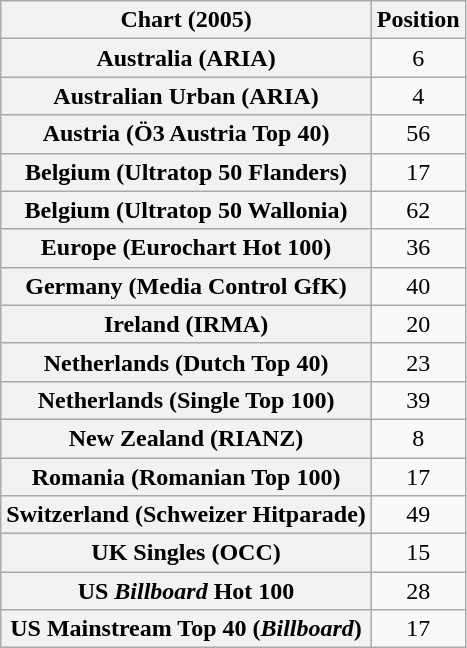<table class="wikitable plainrowheaders sortable" style="text-align:center">
<tr>
<th>Chart (2005)</th>
<th>Position</th>
</tr>
<tr>
<th scope="row">Australia (ARIA)</th>
<td>6</td>
</tr>
<tr>
<th scope="row">Australian Urban (ARIA)</th>
<td>4</td>
</tr>
<tr>
<th scope="row">Austria (Ö3 Austria Top 40)</th>
<td>56</td>
</tr>
<tr>
<th scope="row">Belgium (Ultratop 50 Flanders)</th>
<td>17</td>
</tr>
<tr>
<th scope="row">Belgium (Ultratop 50 Wallonia)</th>
<td>62</td>
</tr>
<tr>
<th scope="row">Europe (Eurochart Hot 100)</th>
<td>36</td>
</tr>
<tr>
<th scope="row">Germany (Media Control GfK)</th>
<td>40</td>
</tr>
<tr>
<th scope="row">Ireland (IRMA)</th>
<td>20</td>
</tr>
<tr>
<th scope="row">Netherlands (Dutch Top 40)</th>
<td>23</td>
</tr>
<tr>
<th scope="row">Netherlands (Single Top 100)</th>
<td>39</td>
</tr>
<tr>
<th scope="row">New Zealand (RIANZ)</th>
<td>8</td>
</tr>
<tr>
<th scope="row">Romania (Romanian Top 100)</th>
<td>17</td>
</tr>
<tr>
<th scope="row">Switzerland (Schweizer Hitparade)</th>
<td>49</td>
</tr>
<tr>
<th scope="row">UK Singles (OCC)</th>
<td>15</td>
</tr>
<tr>
<th scope="row">US <em>Billboard</em> Hot 100</th>
<td>28</td>
</tr>
<tr>
<th scope="row">US Mainstream Top 40 (<em>Billboard</em>)</th>
<td>17</td>
</tr>
</table>
